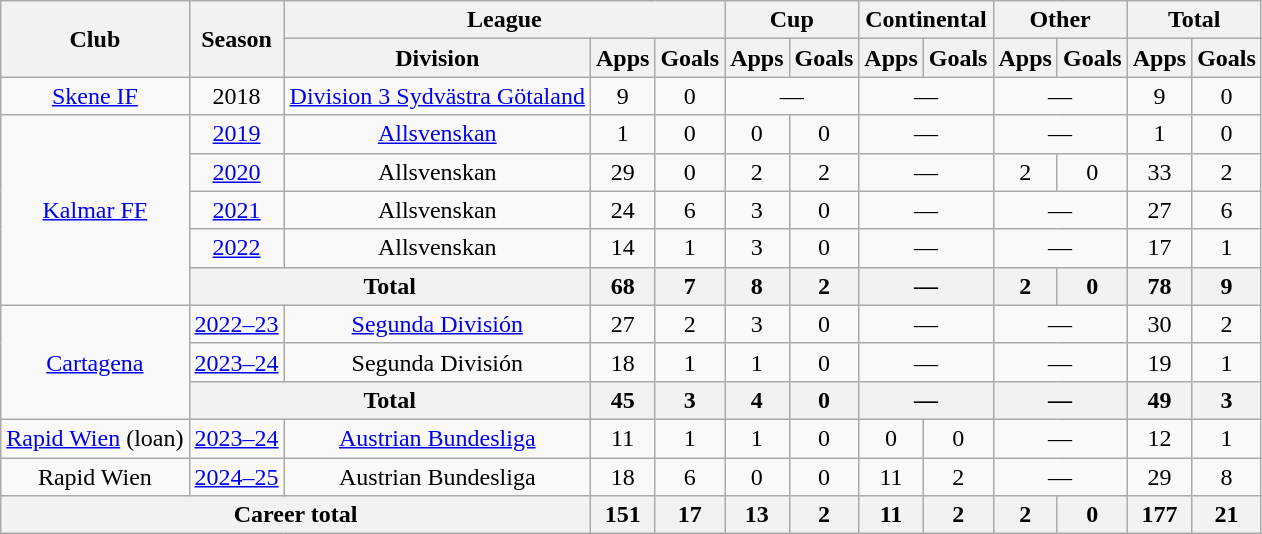<table class="wikitable" style="text-align:center">
<tr>
<th rowspan="2">Club</th>
<th rowspan="2">Season</th>
<th colspan="3">League</th>
<th colspan="2">Cup</th>
<th colspan="2">Continental</th>
<th colspan="2">Other</th>
<th colspan="2">Total</th>
</tr>
<tr>
<th>Division</th>
<th>Apps</th>
<th>Goals</th>
<th>Apps</th>
<th>Goals</th>
<th>Apps</th>
<th>Goals</th>
<th>Apps</th>
<th>Goals</th>
<th>Apps</th>
<th>Goals</th>
</tr>
<tr>
<td><a href='#'>Skene IF</a></td>
<td>2018</td>
<td><a href='#'>Division 3 Sydvästra Götaland</a></td>
<td>9</td>
<td>0</td>
<td colspan="2">—</td>
<td colspan="2">—</td>
<td colspan="2">—</td>
<td>9</td>
<td>0</td>
</tr>
<tr>
<td rowspan="5"><a href='#'>Kalmar FF</a></td>
<td><a href='#'>2019</a></td>
<td><a href='#'>Allsvenskan</a></td>
<td>1</td>
<td>0</td>
<td>0</td>
<td>0</td>
<td colspan="2">—</td>
<td colspan="2">—</td>
<td>1</td>
<td>0</td>
</tr>
<tr>
<td><a href='#'>2020</a></td>
<td>Allsvenskan</td>
<td>29</td>
<td>0</td>
<td>2</td>
<td>2</td>
<td colspan="2">—</td>
<td>2</td>
<td>0</td>
<td>33</td>
<td>2</td>
</tr>
<tr>
<td><a href='#'>2021</a></td>
<td>Allsvenskan</td>
<td>24</td>
<td>6</td>
<td>3</td>
<td>0</td>
<td colspan="2">—</td>
<td colspan="2">—</td>
<td>27</td>
<td>6</td>
</tr>
<tr>
<td><a href='#'>2022</a></td>
<td>Allsvenskan</td>
<td>14</td>
<td>1</td>
<td>3</td>
<td>0</td>
<td colspan="2">—</td>
<td colspan="2">—</td>
<td>17</td>
<td>1</td>
</tr>
<tr>
<th colspan="2">Total</th>
<th>68</th>
<th>7</th>
<th>8</th>
<th>2</th>
<th colspan="2">—</th>
<th>2</th>
<th>0</th>
<th>78</th>
<th>9</th>
</tr>
<tr>
<td rowspan="3"><a href='#'>Cartagena</a></td>
<td><a href='#'>2022–23</a></td>
<td><a href='#'>Segunda División</a></td>
<td>27</td>
<td>2</td>
<td>3</td>
<td>0</td>
<td colspan="2">—</td>
<td colspan="2">—</td>
<td>30</td>
<td>2</td>
</tr>
<tr>
<td><a href='#'>2023–24</a></td>
<td>Segunda División</td>
<td>18</td>
<td>1</td>
<td>1</td>
<td>0</td>
<td colspan="2">—</td>
<td colspan="2">—</td>
<td>19</td>
<td>1</td>
</tr>
<tr>
<th colspan="2">Total</th>
<th>45</th>
<th>3</th>
<th>4</th>
<th>0</th>
<th colspan="2">—</th>
<th colspan="2">—</th>
<th>49</th>
<th>3</th>
</tr>
<tr>
<td><a href='#'>Rapid Wien</a> (loan)</td>
<td><a href='#'>2023–24</a></td>
<td><a href='#'>Austrian Bundesliga</a></td>
<td>11</td>
<td>1</td>
<td>1</td>
<td>0</td>
<td>0</td>
<td>0</td>
<td colspan="2">—</td>
<td>12</td>
<td>1</td>
</tr>
<tr>
<td>Rapid Wien</td>
<td><a href='#'>2024–25</a></td>
<td>Austrian Bundesliga</td>
<td>18</td>
<td>6</td>
<td>0</td>
<td>0</td>
<td>11</td>
<td>2</td>
<td colspan="2">—</td>
<td>29</td>
<td>8</td>
</tr>
<tr>
<th colspan="3">Career total</th>
<th>151</th>
<th>17</th>
<th>13</th>
<th>2</th>
<th>11</th>
<th>2</th>
<th>2</th>
<th>0</th>
<th>177</th>
<th>21</th>
</tr>
</table>
